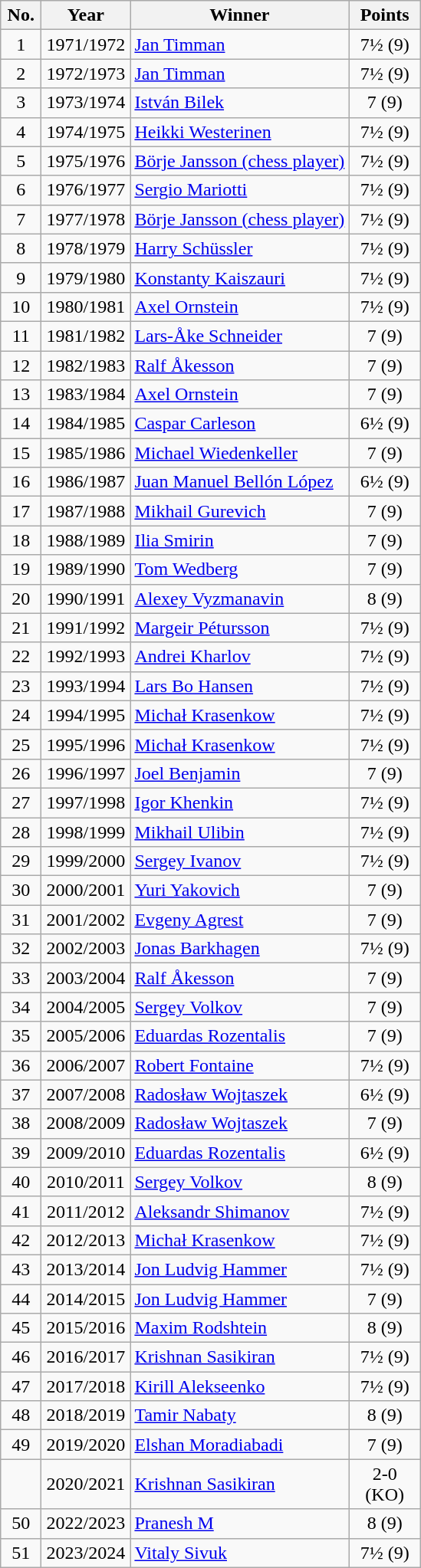<table class="wikitable" style="text-align:center;">
<tr>
<th width=28>No.</th>
<th width=70>Year</th>
<th>Winner</th>
<th width=55>Points</th>
</tr>
<tr>
<td>1</td>
<td>1971/1972</td>
<td align="left"><a href='#'>Jan Timman</a></td>
<td>7½ (9)</td>
</tr>
<tr>
<td>2</td>
<td>1972/1973</td>
<td align="left"><a href='#'>Jan Timman</a></td>
<td>7½ (9)</td>
</tr>
<tr>
<td>3</td>
<td>1973/1974</td>
<td align="left"><a href='#'>István Bilek</a></td>
<td>7 (9)</td>
</tr>
<tr>
<td>4</td>
<td>1974/1975</td>
<td align="left"><a href='#'>Heikki Westerinen</a></td>
<td>7½ (9)</td>
</tr>
<tr>
<td>5</td>
<td>1975/1976</td>
<td align="left"><a href='#'>Börje Jansson (chess player)</a></td>
<td>7½ (9)</td>
</tr>
<tr>
<td>6</td>
<td>1976/1977</td>
<td align="left"><a href='#'>Sergio Mariotti</a></td>
<td>7½ (9)</td>
</tr>
<tr>
<td>7</td>
<td>1977/1978</td>
<td align="left"><a href='#'>Börje Jansson (chess player)</a></td>
<td>7½ (9)</td>
</tr>
<tr>
<td>8</td>
<td>1978/1979</td>
<td align="left"><a href='#'>Harry Schüssler</a></td>
<td>7½ (9)</td>
</tr>
<tr>
<td>9</td>
<td>1979/1980</td>
<td align="left"><a href='#'>Konstanty Kaiszauri</a></td>
<td>7½ (9)</td>
</tr>
<tr>
<td>10</td>
<td>1980/1981</td>
<td align="left"><a href='#'>Axel Ornstein</a></td>
<td>7½ (9)</td>
</tr>
<tr>
<td>11</td>
<td>1981/1982</td>
<td align="left"><a href='#'>Lars-Åke Schneider</a></td>
<td>7 (9)</td>
</tr>
<tr>
<td>12</td>
<td>1982/1983</td>
<td align="left"><a href='#'>Ralf Åkesson</a></td>
<td>7 (9)</td>
</tr>
<tr>
<td>13</td>
<td>1983/1984</td>
<td align="left"><a href='#'>Axel Ornstein</a></td>
<td>7 (9)</td>
</tr>
<tr>
<td>14</td>
<td>1984/1985</td>
<td align="left"><a href='#'>Caspar Carleson</a></td>
<td>6½ (9)</td>
</tr>
<tr>
<td>15</td>
<td>1985/1986</td>
<td align="left"><a href='#'>Michael Wiedenkeller</a></td>
<td>7 (9)</td>
</tr>
<tr>
<td>16</td>
<td>1986/1987</td>
<td align="left"><a href='#'>Juan Manuel Bellón López</a></td>
<td>6½ (9)</td>
</tr>
<tr>
<td>17</td>
<td>1987/1988</td>
<td align="left"><a href='#'>Mikhail Gurevich</a></td>
<td>7 (9)</td>
</tr>
<tr>
<td>18</td>
<td>1988/1989</td>
<td align="left"><a href='#'>Ilia Smirin</a></td>
<td>7 (9)</td>
</tr>
<tr>
<td>19</td>
<td>1989/1990</td>
<td align="left"><a href='#'>Tom Wedberg</a></td>
<td>7 (9)</td>
</tr>
<tr>
<td>20</td>
<td>1990/1991</td>
<td align="left"><a href='#'>Alexey Vyzmanavin</a></td>
<td>8 (9)</td>
</tr>
<tr>
<td>21</td>
<td>1991/1992</td>
<td align="left"><a href='#'>Margeir Pétursson</a></td>
<td>7½ (9)</td>
</tr>
<tr>
<td>22</td>
<td>1992/1993</td>
<td align="left"><a href='#'>Andrei Kharlov</a></td>
<td>7½ (9)</td>
</tr>
<tr>
<td>23</td>
<td>1993/1994</td>
<td align="left"><a href='#'>Lars Bo Hansen</a></td>
<td>7½ (9)</td>
</tr>
<tr>
<td>24</td>
<td>1994/1995</td>
<td align="left"><a href='#'>Michał Krasenkow</a></td>
<td>7½ (9)</td>
</tr>
<tr>
<td>25</td>
<td>1995/1996</td>
<td align="left"><a href='#'>Michał Krasenkow</a></td>
<td>7½ (9)</td>
</tr>
<tr>
<td>26</td>
<td>1996/1997</td>
<td align="left"><a href='#'>Joel Benjamin</a></td>
<td>7 (9)</td>
</tr>
<tr>
<td>27</td>
<td>1997/1998</td>
<td align="left"><a href='#'>Igor Khenkin</a></td>
<td>7½ (9)</td>
</tr>
<tr>
<td>28</td>
<td>1998/1999</td>
<td align="left"><a href='#'>Mikhail Ulibin</a></td>
<td>7½ (9)</td>
</tr>
<tr>
<td>29</td>
<td>1999/2000</td>
<td align="left"><a href='#'>Sergey Ivanov</a></td>
<td>7½ (9)</td>
</tr>
<tr>
<td>30</td>
<td>2000/2001</td>
<td align="left"><a href='#'>Yuri Yakovich</a></td>
<td>7 (9)</td>
</tr>
<tr>
<td>31</td>
<td>2001/2002</td>
<td align="left"><a href='#'>Evgeny Agrest</a></td>
<td>7 (9)</td>
</tr>
<tr>
<td>32</td>
<td>2002/2003</td>
<td align="left"><a href='#'>Jonas Barkhagen</a></td>
<td>7½ (9)</td>
</tr>
<tr>
<td>33</td>
<td>2003/2004</td>
<td align="left"><a href='#'>Ralf Åkesson</a></td>
<td>7 (9)</td>
</tr>
<tr>
<td>34</td>
<td>2004/2005</td>
<td align="left"><a href='#'>Sergey Volkov</a></td>
<td>7 (9)</td>
</tr>
<tr>
<td>35</td>
<td>2005/2006</td>
<td align="left"><a href='#'>Eduardas Rozentalis</a></td>
<td>7 (9)</td>
</tr>
<tr>
<td>36</td>
<td>2006/2007</td>
<td align="left"><a href='#'>Robert Fontaine</a></td>
<td>7½ (9)</td>
</tr>
<tr>
<td>37</td>
<td>2007/2008</td>
<td align="left"><a href='#'>Radosław Wojtaszek</a></td>
<td>6½ (9)</td>
</tr>
<tr>
<td>38</td>
<td>2008/2009</td>
<td align="left"><a href='#'>Radosław Wojtaszek</a></td>
<td>7 (9)</td>
</tr>
<tr>
<td>39</td>
<td>2009/2010</td>
<td align="left"><a href='#'>Eduardas Rozentalis</a></td>
<td>6½ (9)</td>
</tr>
<tr>
<td>40</td>
<td>2010/2011</td>
<td align="left"><a href='#'>Sergey Volkov</a></td>
<td>8 (9)</td>
</tr>
<tr>
<td>41</td>
<td>2011/2012</td>
<td align="left"><a href='#'>Aleksandr Shimanov</a></td>
<td>7½ (9)</td>
</tr>
<tr>
<td>42</td>
<td>2012/2013</td>
<td align="left"><a href='#'>Michał Krasenkow</a></td>
<td>7½ (9)</td>
</tr>
<tr>
<td>43</td>
<td>2013/2014</td>
<td align="left"><a href='#'>Jon Ludvig Hammer</a></td>
<td>7½ (9)</td>
</tr>
<tr>
<td>44</td>
<td>2014/2015</td>
<td align="left"><a href='#'>Jon Ludvig Hammer</a></td>
<td>7 (9)</td>
</tr>
<tr>
<td>45</td>
<td>2015/2016</td>
<td align="left"><a href='#'>Maxim Rodshtein</a></td>
<td>8 (9)</td>
</tr>
<tr>
<td>46</td>
<td>2016/2017</td>
<td align="left"><a href='#'>Krishnan Sasikiran</a></td>
<td>7½ (9)</td>
</tr>
<tr>
<td>47</td>
<td>2017/2018</td>
<td align="left"><a href='#'>Kirill Alekseenko</a></td>
<td>7½ (9)</td>
</tr>
<tr>
<td>48</td>
<td>2018/2019</td>
<td align="left"><a href='#'>Tamir Nabaty</a></td>
<td>8 (9)</td>
</tr>
<tr>
<td>49</td>
<td>2019/2020</td>
<td align="left"><a href='#'>Elshan Moradiabadi</a></td>
<td>7 (9)</td>
</tr>
<tr>
<td></td>
<td>2020/2021</td>
<td align="left"><a href='#'>Krishnan Sasikiran</a></td>
<td>2-0 (KO)</td>
</tr>
<tr>
<td>50</td>
<td>2022/2023</td>
<td align="left"><a href='#'>Pranesh M</a></td>
<td>8 (9)</td>
</tr>
<tr>
<td>51</td>
<td>2023/2024</td>
<td align="left"><a href='#'>Vitaly Sivuk</a></td>
<td>7½ (9)</td>
</tr>
</table>
